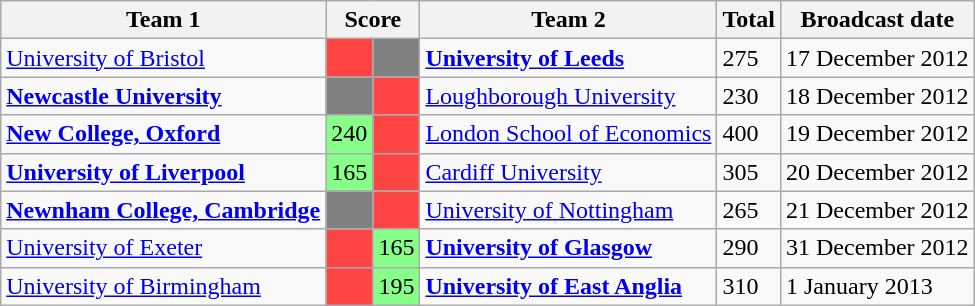<table class="wikitable">
<tr>
<th>Team 1</th>
<th colspan=2>Score</th>
<th>Team 2</th>
<th>Total</th>
<th>Broadcast date</th>
</tr>
<tr>
<td><a href='#'>University of Bristol</a></td>
<td style="background:#f44;"></td>
<td style="background:grey"></td>
<td><strong><a href='#'>University of Leeds</a></strong></td>
<td>275</td>
<td>17 December 2012</td>
</tr>
<tr>
<td><strong><a href='#'>Newcastle University</a></strong></td>
<td style="background:grey"><em></em></td>
<td style="background:#f44;"></td>
<td><a href='#'>Loughborough University</a></td>
<td>230</td>
<td>18 December 2012</td>
</tr>
<tr>
<td><strong><a href='#'>New College, Oxford</a></strong></td>
<td style="background:#88ff88">240</td>
<td style="background:#f44;"></td>
<td><a href='#'>London School of Economics</a></td>
<td>400</td>
<td>19 December 2012</td>
</tr>
<tr>
<td><strong><a href='#'>University of Liverpool</a></strong></td>
<td style="background:#88ff88">165</td>
<td style="background:#f44;"></td>
<td><a href='#'>Cardiff University</a></td>
<td>305</td>
<td>20 December 2012</td>
</tr>
<tr>
<td><strong><a href='#'>Newnham College, Cambridge</a></strong></td>
<td style="background:grey"></td>
<td style="background:#f44;"></td>
<td><a href='#'>University of Nottingham</a></td>
<td>265</td>
<td>21 December 2012</td>
</tr>
<tr>
<td><a href='#'>University of Exeter</a></td>
<td style="background:#f44;"></td>
<td style="background:#88ff88">165</td>
<td><strong><a href='#'>University of Glasgow</a></strong></td>
<td>290</td>
<td>31 December 2012</td>
</tr>
<tr>
<td><a href='#'>University of Birmingham</a></td>
<td style="background:#f44;"></td>
<td style="background:#88ff88">195</td>
<td><strong><a href='#'>University of East Anglia</a></strong></td>
<td>310</td>
<td>1 January 2013</td>
</tr>
</table>
